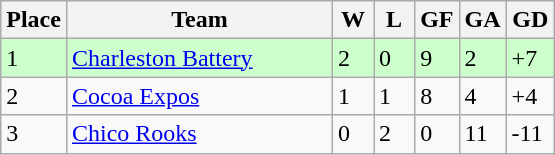<table class="wikitable">
<tr>
<th>Place</th>
<th width="170">Team</th>
<th width="20">W</th>
<th width="20">L</th>
<th width="20">GF</th>
<th width="20">GA</th>
<th width="25">GD</th>
</tr>
<tr bgcolor=#ccffcc>
<td>1</td>
<td><a href='#'>Charleston Battery</a></td>
<td>2</td>
<td>0</td>
<td>9</td>
<td>2</td>
<td>+7</td>
</tr>
<tr>
<td>2</td>
<td><a href='#'>Cocoa Expos</a></td>
<td>1</td>
<td>1</td>
<td>8</td>
<td>4</td>
<td>+4</td>
</tr>
<tr>
<td>3</td>
<td><a href='#'>Chico Rooks</a></td>
<td>0</td>
<td>2</td>
<td>0</td>
<td>11</td>
<td>-11</td>
</tr>
</table>
